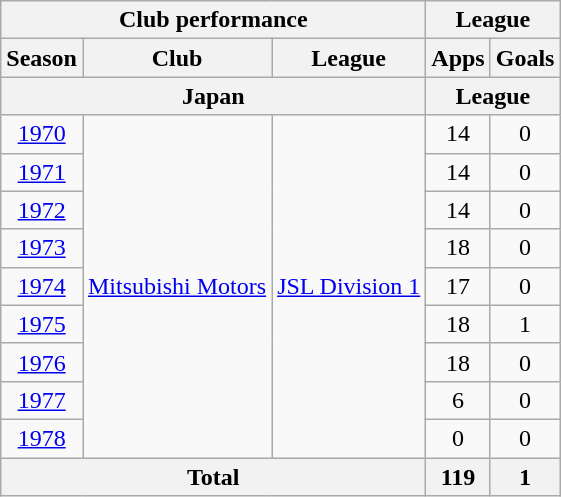<table class="wikitable" style="text-align:center;">
<tr>
<th colspan=3>Club performance</th>
<th colspan=2>League</th>
</tr>
<tr>
<th>Season</th>
<th>Club</th>
<th>League</th>
<th>Apps</th>
<th>Goals</th>
</tr>
<tr>
<th colspan=3>Japan</th>
<th colspan=2>League</th>
</tr>
<tr>
<td><a href='#'>1970</a></td>
<td rowspan="9"><a href='#'>Mitsubishi Motors</a></td>
<td rowspan="9"><a href='#'>JSL Division 1</a></td>
<td>14</td>
<td>0</td>
</tr>
<tr>
<td><a href='#'>1971</a></td>
<td>14</td>
<td>0</td>
</tr>
<tr>
<td><a href='#'>1972</a></td>
<td>14</td>
<td>0</td>
</tr>
<tr>
<td><a href='#'>1973</a></td>
<td>18</td>
<td>0</td>
</tr>
<tr>
<td><a href='#'>1974</a></td>
<td>17</td>
<td>0</td>
</tr>
<tr>
<td><a href='#'>1975</a></td>
<td>18</td>
<td>1</td>
</tr>
<tr>
<td><a href='#'>1976</a></td>
<td>18</td>
<td>0</td>
</tr>
<tr>
<td><a href='#'>1977</a></td>
<td>6</td>
<td>0</td>
</tr>
<tr>
<td><a href='#'>1978</a></td>
<td>0</td>
<td>0</td>
</tr>
<tr>
<th colspan=3>Total</th>
<th>119</th>
<th>1</th>
</tr>
</table>
